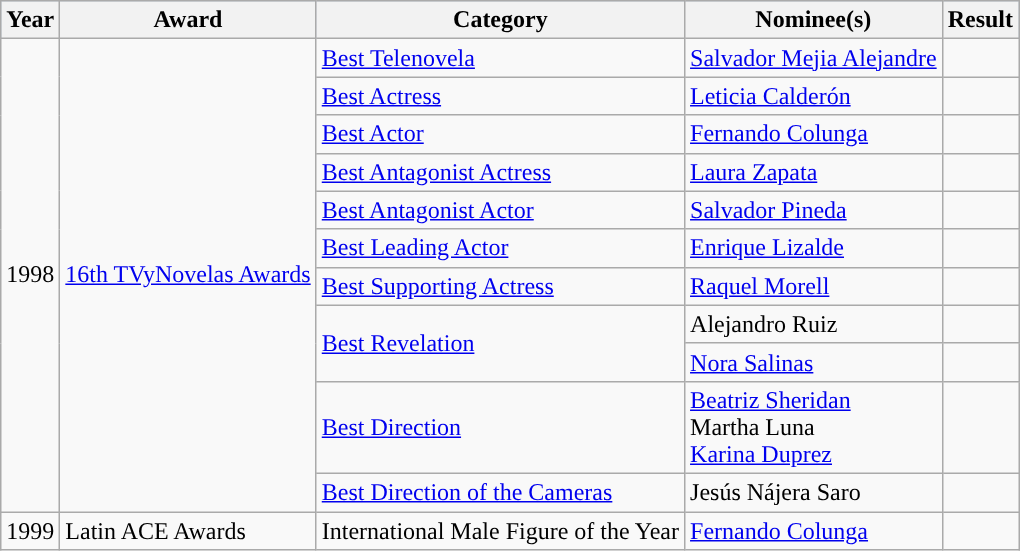<table class="wikitable">
<tr style="background:#b0c4de;">
<th>Year</th>
<th>Award</th>
<th>Category</th>
<th>Nominee(s)</th>
<th>Result</th>
</tr>
<tr>
<td rowspan=11>1998</td>
<td rowspan=11><a href='#'>16th TVyNovelas Awards</a></td>
<td><a href='#'>Best Telenovela</a></td>
<td><a href='#'>Salvador Mejia Alejandre</a></td>
<td></td>
</tr>
<tr>
<td><a href='#'>Best Actress</a></td>
<td><a href='#'>Leticia Calderón</a></td>
<td></td>
</tr>
<tr>
<td><a href='#'>Best Actor</a></td>
<td><a href='#'>Fernando Colunga</a></td>
<td></td>
</tr>
<tr>
<td><a href='#'>Best Antagonist Actress</a></td>
<td><a href='#'>Laura Zapata</a></td>
<td></td>
</tr>
<tr>
<td><a href='#'>Best Antagonist Actor</a></td>
<td><a href='#'>Salvador Pineda</a></td>
<td></td>
</tr>
<tr>
<td><a href='#'>Best Leading Actor</a></td>
<td><a href='#'>Enrique Lizalde</a></td>
<td></td>
</tr>
<tr>
<td><a href='#'>Best Supporting Actress</a></td>
<td><a href='#'>Raquel Morell</a></td>
<td></td>
</tr>
<tr>
<td rowspan=2><a href='#'>Best Revelation</a></td>
<td>Alejandro Ruiz</td>
<td></td>
</tr>
<tr>
<td><a href='#'>Nora Salinas</a></td>
<td></td>
</tr>
<tr>
<td><a href='#'>Best Direction</a></td>
<td><a href='#'>Beatriz Sheridan</a> <br> Martha Luna <br> <a href='#'>Karina Duprez</a></td>
<td></td>
</tr>
<tr>
<td><a href='#'>Best Direction of the Cameras</a></td>
<td>Jesús Nájera Saro</td>
<td></td>
</tr>
<tr>
<td>1999</td>
<td>Latin ACE Awards</td>
<td>International Male Figure of the Year</td>
<td><a href='#'>Fernando Colunga</a></td>
<td></td>
</tr>
</table>
